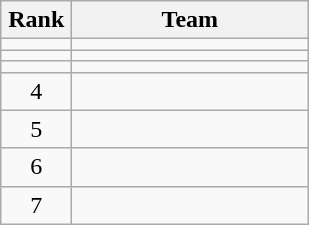<table class="wikitable" style="text-align: center;">
<tr>
<th width=40>Rank</th>
<th width=150>Team</th>
</tr>
<tr>
<td></td>
<td align=left></td>
</tr>
<tr>
<td></td>
<td align=left></td>
</tr>
<tr>
<td></td>
<td align=left></td>
</tr>
<tr>
<td>4</td>
<td align=left></td>
</tr>
<tr>
<td>5</td>
<td align=left></td>
</tr>
<tr>
<td>6</td>
<td align=left></td>
</tr>
<tr>
<td>7</td>
<td align=left></td>
</tr>
</table>
